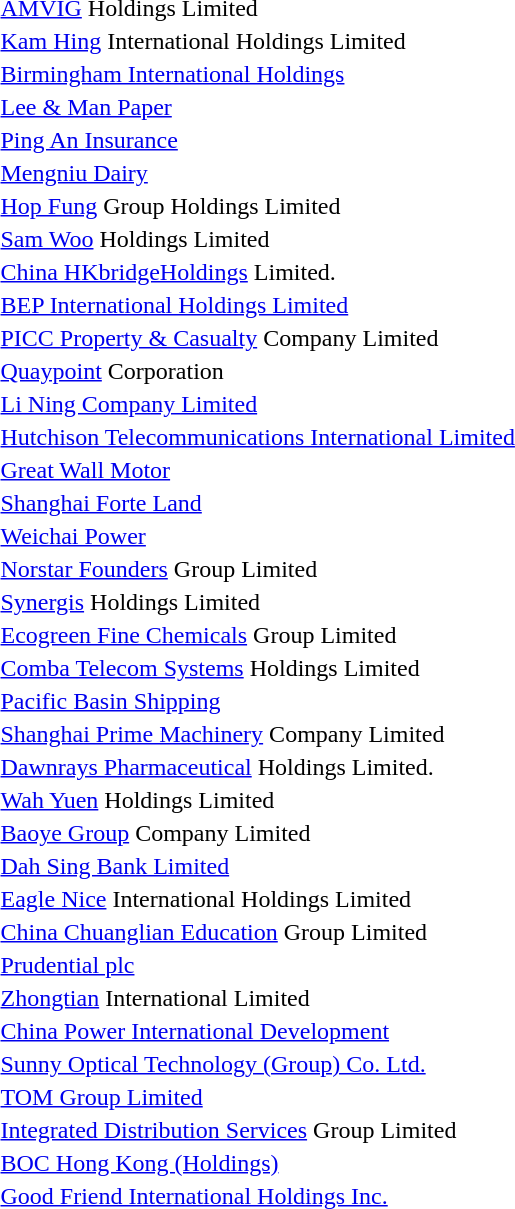<table>
<tr>
<td> <a href='#'>AMVIG</a> Holdings Limited</td>
</tr>
<tr>
<td> <a href='#'>Kam Hing</a> International Holdings Limited</td>
</tr>
<tr>
<td> <a href='#'>Birmingham International Holdings</a></td>
</tr>
<tr>
<td> <a href='#'>Lee & Man Paper</a></td>
</tr>
<tr>
<td> <a href='#'>Ping An Insurance</a></td>
</tr>
<tr>
<td> <a href='#'>Mengniu Dairy</a></td>
</tr>
<tr>
<td> <a href='#'>Hop Fung</a> Group Holdings Limited</td>
</tr>
<tr>
<td> <a href='#'>Sam Woo</a> Holdings Limited</td>
</tr>
<tr>
<td> <a href='#'>China HKbridgeHoldings</a> Limited.</td>
</tr>
<tr>
<td> <a href='#'>BEP International Holdings Limited</a></td>
</tr>
<tr>
<td> <a href='#'>PICC Property & Casualty</a> Company Limited</td>
</tr>
<tr>
<td> <a href='#'>Quaypoint</a> Corporation</td>
</tr>
<tr>
<td> <a href='#'>Li Ning Company Limited</a></td>
</tr>
<tr>
<td> <a href='#'>Hutchison Telecommunications International Limited</a></td>
</tr>
<tr>
<td> <a href='#'>Great Wall Motor</a></td>
</tr>
<tr>
<td> <a href='#'>Shanghai Forte Land</a></td>
</tr>
<tr>
<td> <a href='#'>Weichai Power</a></td>
</tr>
<tr>
<td> <a href='#'>Norstar Founders</a> Group Limited</td>
</tr>
<tr>
<td> <a href='#'>Synergis</a> Holdings Limited</td>
</tr>
<tr>
<td> <a href='#'>Ecogreen Fine Chemicals</a> Group Limited</td>
</tr>
<tr>
<td> <a href='#'>Comba Telecom Systems</a> Holdings Limited</td>
</tr>
<tr>
<td> <a href='#'>Pacific Basin Shipping</a></td>
</tr>
<tr>
<td> <a href='#'>Shanghai Prime Machinery</a> Company Limited</td>
</tr>
<tr>
<td> <a href='#'>Dawnrays Pharmaceutical</a> Holdings Limited.</td>
</tr>
<tr>
<td> <a href='#'>Wah Yuen</a> Holdings Limited</td>
</tr>
<tr>
<td> <a href='#'>Baoye Group</a> Company Limited</td>
</tr>
<tr>
<td> <a href='#'>Dah Sing Bank Limited</a></td>
</tr>
<tr>
<td> <a href='#'>Eagle Nice</a> International Holdings Limited</td>
</tr>
<tr>
<td> <a href='#'>China Chuanglian Education</a> Group Limited</td>
</tr>
<tr>
<td> <a href='#'>Prudential plc</a></td>
</tr>
<tr>
<td> <a href='#'>Zhongtian</a> International Limited</td>
</tr>
<tr>
<td> <a href='#'>China Power International Development</a></td>
</tr>
<tr>
<td> <a href='#'>Sunny Optical Technology (Group) Co. Ltd.</a></td>
</tr>
<tr>
<td> <a href='#'>TOM Group Limited</a></td>
</tr>
<tr>
<td> <a href='#'>Integrated Distribution Services</a> Group Limited</td>
</tr>
<tr>
<td> <a href='#'>BOC Hong Kong (Holdings)</a></td>
</tr>
<tr>
<td> <a href='#'>Good Friend International Holdings Inc.</a></td>
</tr>
</table>
